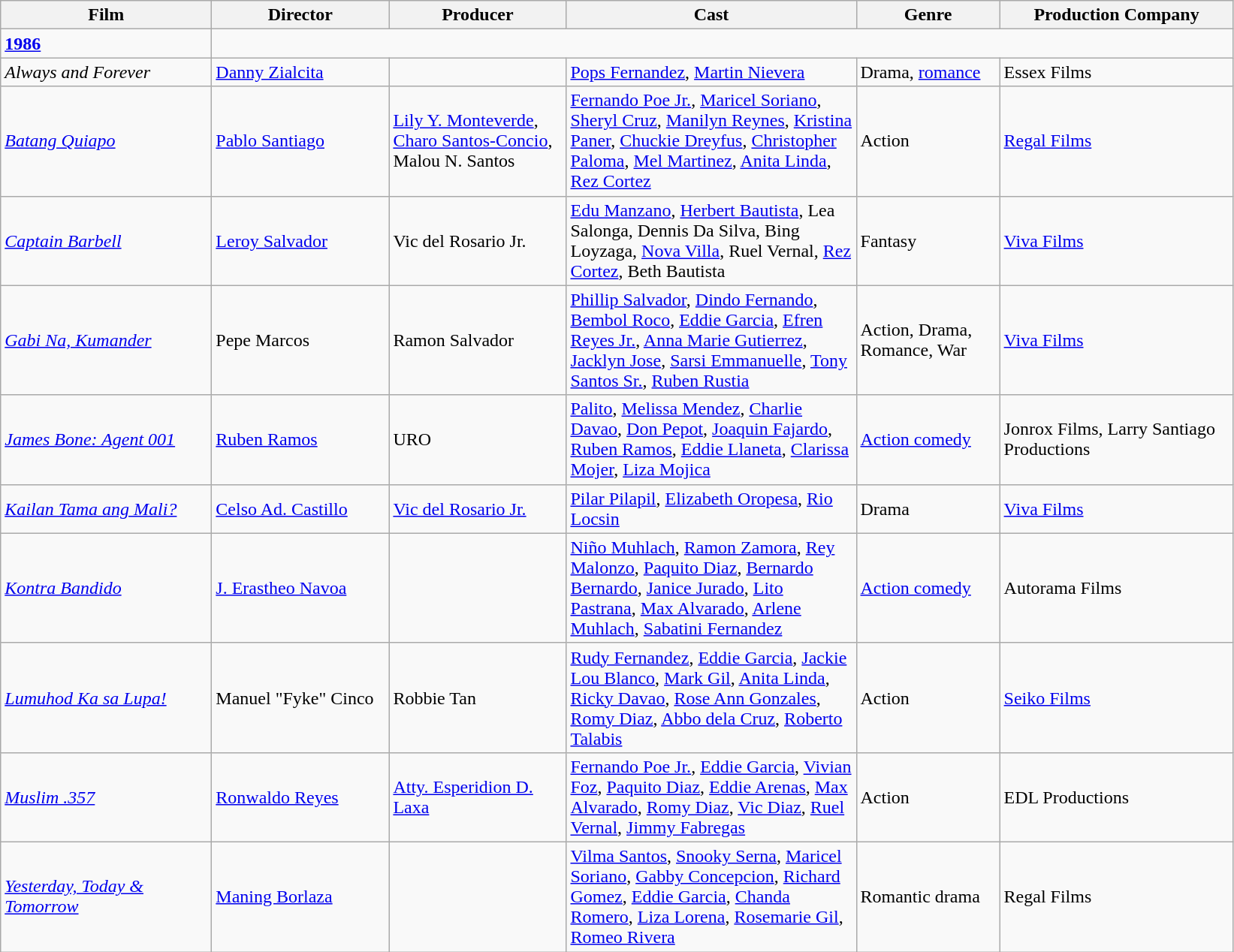<table class="wikitable">
<tr>
<th width="180">Film</th>
<th width="150">Director</th>
<th width="150">Producer</th>
<th width="250">Cast</th>
<th width="120">Genre</th>
<th width="200">Production Company</th>
</tr>
<tr>
<td><strong><a href='#'>1986</a></strong></td>
</tr>
<tr>
<td><em>Always and Forever</em></td>
<td><a href='#'>Danny Zialcita</a></td>
<td></td>
<td><a href='#'>Pops Fernandez</a>, <a href='#'>Martin Nievera</a></td>
<td>Drama, <a href='#'>romance</a></td>
<td>Essex Films</td>
</tr>
<tr>
<td><em><a href='#'>Batang Quiapo</a></em></td>
<td><a href='#'>Pablo Santiago</a></td>
<td><a href='#'>Lily Y. Monteverde</a>, <a href='#'>Charo Santos-Concio</a>, Malou N. Santos</td>
<td><a href='#'>Fernando Poe Jr.</a>, <a href='#'>Maricel Soriano</a>, <a href='#'>Sheryl Cruz</a>, <a href='#'>Manilyn Reynes</a>, <a href='#'>Kristina Paner</a>, <a href='#'>Chuckie Dreyfus</a>, <a href='#'>Christopher Paloma</a>, <a href='#'>Mel Martinez</a>, <a href='#'>Anita Linda</a>, <a href='#'>Rez Cortez</a></td>
<td>Action</td>
<td><a href='#'>Regal Films</a></td>
</tr>
<tr>
<td><em><a href='#'>Captain Barbell</a></em></td>
<td><a href='#'>Leroy Salvador</a></td>
<td>Vic del Rosario Jr.</td>
<td><a href='#'>Edu Manzano</a>, <a href='#'>Herbert Bautista</a>, Lea Salonga, Dennis Da Silva, Bing Loyzaga, <a href='#'>Nova Villa</a>, Ruel Vernal, <a href='#'>Rez Cortez</a>, Beth Bautista</td>
<td>Fantasy</td>
<td><a href='#'>Viva Films</a></td>
</tr>
<tr>
<td><em><a href='#'>Gabi Na, Kumander</a></em></td>
<td>Pepe Marcos</td>
<td>Ramon Salvador</td>
<td><a href='#'>Phillip Salvador</a>, <a href='#'>Dindo Fernando</a>, <a href='#'>Bembol Roco</a>, <a href='#'>Eddie Garcia</a>, <a href='#'>Efren Reyes Jr.</a>, <a href='#'>Anna Marie Gutierrez</a>, <a href='#'>Jacklyn Jose</a>, <a href='#'>Sarsi Emmanuelle</a>, <a href='#'>Tony Santos Sr.</a>, <a href='#'>Ruben Rustia</a></td>
<td>Action, Drama, Romance, War</td>
<td><a href='#'>Viva Films</a></td>
</tr>
<tr>
<td><em><a href='#'>James Bone: Agent 001</a></em></td>
<td><a href='#'>Ruben Ramos</a></td>
<td>URO</td>
<td><a href='#'>Palito</a>, <a href='#'>Melissa Mendez</a>, <a href='#'>Charlie Davao</a>, <a href='#'>Don Pepot</a>, <a href='#'>Joaquin Fajardo</a>, <a href='#'>Ruben Ramos</a>, <a href='#'>Eddie Llaneta</a>, <a href='#'>Clarissa Mojer</a>, <a href='#'>Liza Mojica</a></td>
<td><a href='#'>Action comedy</a></td>
<td>Jonrox Films, Larry Santiago Productions</td>
</tr>
<tr>
<td><em><a href='#'>Kailan Tama ang Mali?</a></em></td>
<td><a href='#'>Celso Ad. Castillo</a></td>
<td><a href='#'>Vic del Rosario Jr.</a></td>
<td><a href='#'>Pilar Pilapil</a>, <a href='#'>Elizabeth Oropesa</a>, <a href='#'>Rio Locsin</a></td>
<td>Drama</td>
<td><a href='#'>Viva Films</a></td>
</tr>
<tr>
<td><em><a href='#'>Kontra Bandido</a></em></td>
<td><a href='#'>J. Erastheo Navoa</a></td>
<td></td>
<td><a href='#'>Niño Muhlach</a>, <a href='#'>Ramon Zamora</a>, <a href='#'>Rey Malonzo</a>, <a href='#'>Paquito Diaz</a>, <a href='#'>Bernardo Bernardo</a>, <a href='#'>Janice Jurado</a>, <a href='#'>Lito Pastrana</a>, <a href='#'>Max Alvarado</a>, <a href='#'>Arlene Muhlach</a>, <a href='#'>Sabatini Fernandez</a></td>
<td><a href='#'>Action comedy</a></td>
<td>Autorama Films</td>
</tr>
<tr>
<td><em><a href='#'>Lumuhod Ka sa Lupa!</a></em></td>
<td>Manuel "Fyke" Cinco</td>
<td>Robbie Tan</td>
<td><a href='#'>Rudy Fernandez</a>, <a href='#'>Eddie Garcia</a>, <a href='#'>Jackie Lou Blanco</a>, <a href='#'>Mark Gil</a>, <a href='#'>Anita Linda</a>, <a href='#'>Ricky Davao</a>, <a href='#'>Rose Ann Gonzales</a>, <a href='#'>Romy Diaz</a>, <a href='#'>Abbo dela Cruz</a>, <a href='#'>Roberto Talabis</a></td>
<td>Action</td>
<td><a href='#'>Seiko Films</a></td>
</tr>
<tr>
<td><em><a href='#'>Muslim .357</a></em></td>
<td><a href='#'>Ronwaldo Reyes</a></td>
<td><a href='#'>Atty. Esperidion D. Laxa</a></td>
<td><a href='#'>Fernando Poe Jr.</a>, <a href='#'>Eddie Garcia</a>, <a href='#'>Vivian Foz</a>, <a href='#'>Paquito Diaz</a>, <a href='#'>Eddie Arenas</a>, <a href='#'>Max Alvarado</a>, <a href='#'>Romy Diaz</a>, <a href='#'>Vic Diaz</a>, <a href='#'>Ruel Vernal</a>, <a href='#'>Jimmy Fabregas</a></td>
<td>Action</td>
<td>EDL Productions</td>
</tr>
<tr>
<td><em><a href='#'>Yesterday, Today & Tomorrow</a></em></td>
<td><a href='#'>Maning Borlaza</a></td>
<td></td>
<td><a href='#'>Vilma Santos</a>, <a href='#'>Snooky Serna</a>, <a href='#'>Maricel Soriano</a>, <a href='#'>Gabby Concepcion</a>, <a href='#'>Richard Gomez</a>, <a href='#'>Eddie Garcia</a>, <a href='#'>Chanda Romero</a>, <a href='#'>Liza Lorena</a>, <a href='#'>Rosemarie Gil</a>, <a href='#'>Romeo Rivera</a></td>
<td>Romantic drama</td>
<td>Regal Films</td>
</tr>
</table>
